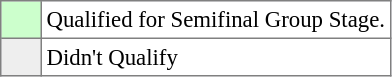<table bgcolor="#f7f8ff" cellpadding="3" cellspacing="0" border="1" style="font-size: 95%; border: gray solid 1px; border-collapse: collapse;text-align:center;">
<tr>
<td style="background:#CCFFCC;" width="20"></td>
<td bgcolor="#ffffff" align="left">Qualified for Semifinal Group Stage.</td>
</tr>
<tr>
<td style="background: #EEEEEE;" width="20"></td>
<td bgcolor="#ffffff" align="left">Didn't Qualify</td>
</tr>
</table>
